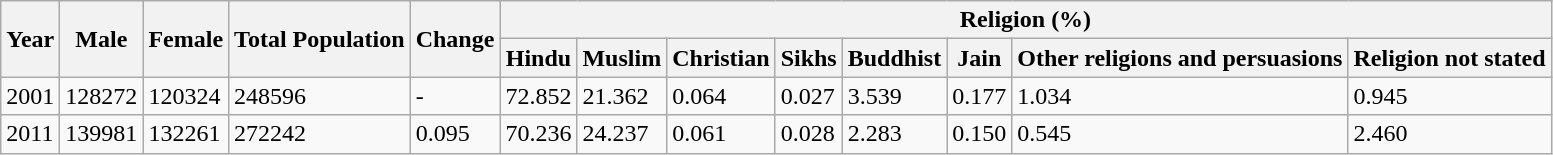<table class="wikitable">
<tr>
<th rowspan="2">Year</th>
<th rowspan="2">Male</th>
<th rowspan="2">Female</th>
<th rowspan="2">Total Population</th>
<th rowspan="2">Change</th>
<th colspan="8">Religion (%)</th>
</tr>
<tr>
<th>Hindu</th>
<th>Muslim</th>
<th>Christian</th>
<th>Sikhs</th>
<th>Buddhist</th>
<th>Jain</th>
<th>Other religions and persuasions</th>
<th>Religion not stated</th>
</tr>
<tr>
<td>2001</td>
<td>128272</td>
<td>120324</td>
<td>248596</td>
<td>-</td>
<td>72.852</td>
<td>21.362</td>
<td>0.064</td>
<td>0.027</td>
<td>3.539</td>
<td>0.177</td>
<td>1.034</td>
<td>0.945</td>
</tr>
<tr>
<td>2011</td>
<td>139981</td>
<td>132261</td>
<td>272242</td>
<td>0.095</td>
<td>70.236</td>
<td>24.237</td>
<td>0.061</td>
<td>0.028</td>
<td>2.283</td>
<td>0.150</td>
<td>0.545</td>
<td>2.460</td>
</tr>
</table>
